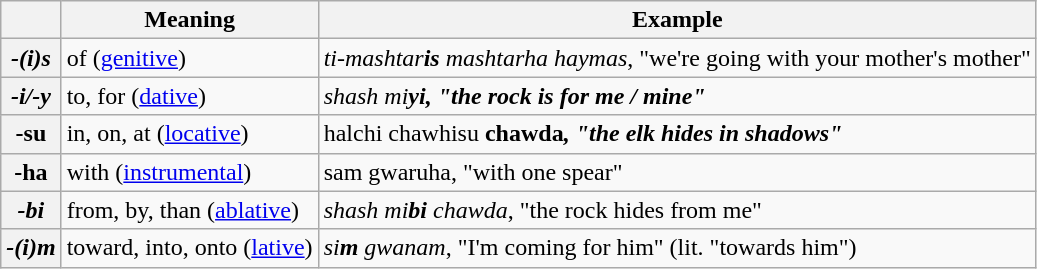<table class="wikitable" style="text-align: left">
<tr>
<th></th>
<th>Meaning</th>
<th>Example</th>
</tr>
<tr>
<th><em>-(i)s</em></th>
<td>of (<a href='#'>genitive</a>)</td>
<td><em>ti-mashtar<strong>is</strong> mashtarha haymas</em>, "we're going with your mother's mother"</td>
</tr>
<tr>
<th><em>-i/-y</em></th>
<td>to, for (<a href='#'>dative</a>)</td>
<td><em>shash mi<strong>yi<strong><em>, "the rock is for me / mine"</td>
</tr>
<tr>
<th></em>-su<em></th>
<td>in, on, at (<a href='#'>locative</a>)</td>
<td></em>halchi chawhi</strong>su<strong> chawda<em>, "the elk hides in shadows"</td>
</tr>
<tr>
<th></em>-ha<em></th>
<td>with (<a href='#'>instrumental</a>)</td>
<td></em>sam gwaru</strong>ha</em></strong>, "with one spear"</td>
</tr>
<tr>
<th><em>-bi</em></th>
<td>from, by, than (<a href='#'>ablative</a>)</td>
<td><em>shash mi<strong>bi</strong> chawda</em>, "the rock hides from me"</td>
</tr>
<tr>
<th><em>-(i)m</em></th>
<td>toward, into, onto (<a href='#'>lative</a>)</td>
<td><em>si<strong>m</strong> gwanam</em>, "I'm coming for him" (lit. "towards him")</td>
</tr>
</table>
